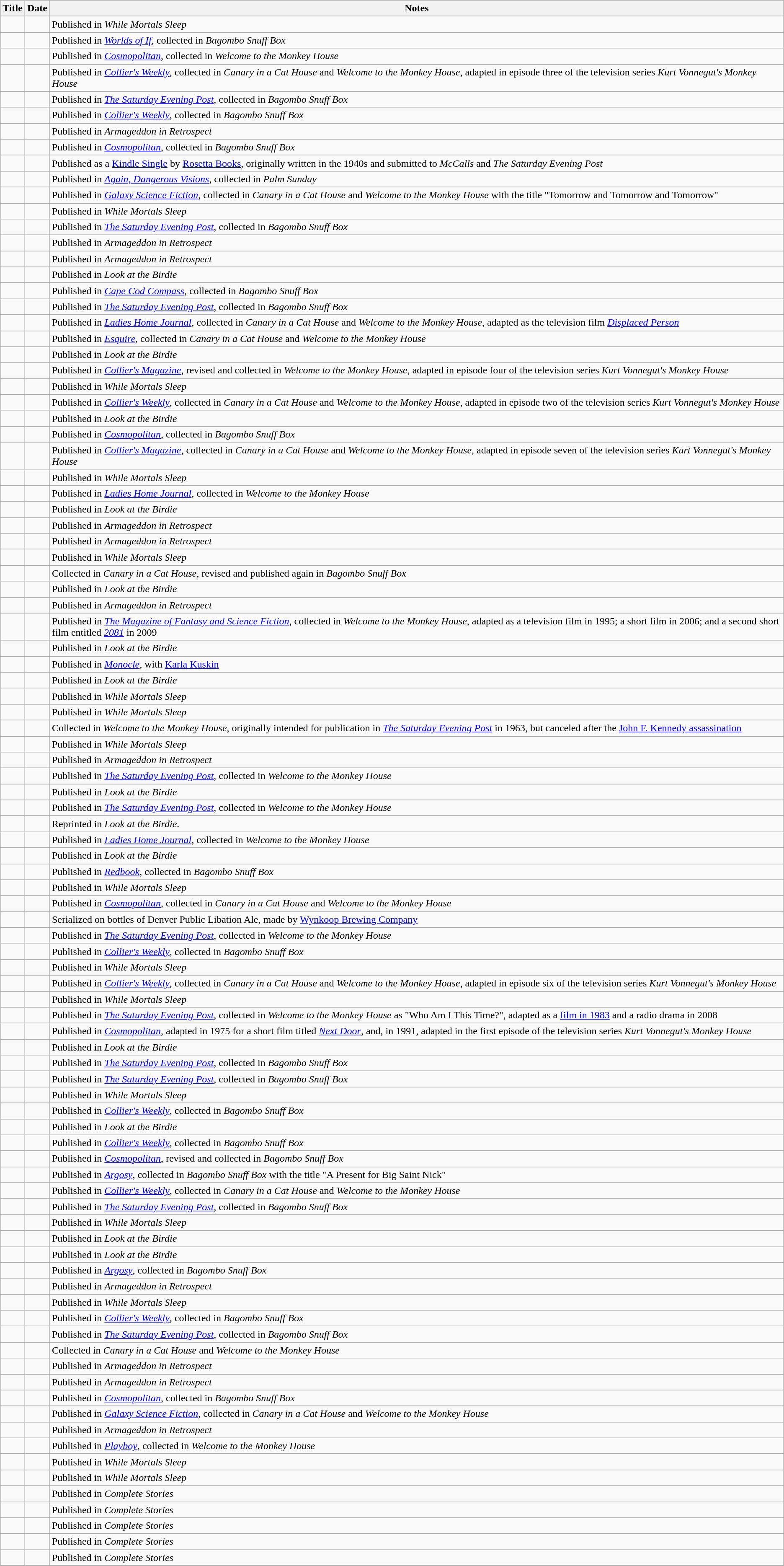<table class="wikitable sortable" border="1">
<tr>
<th>Title</th>
<th>Date</th>
<th>Notes</th>
</tr>
<tr>
<td></td>
<td></td>
<td>Published in <em>While Mortals Sleep</em></td>
</tr>
<tr>
<td></td>
<td></td>
<td>Published in <em><a href='#'>Worlds of If</a></em>, collected in <em>Bagombo Snuff Box</em></td>
</tr>
<tr>
<td></td>
<td></td>
<td>Published in <em><a href='#'>Cosmopolitan</a></em>, collected in <em>Welcome to the Monkey House</em></td>
</tr>
<tr>
<td></td>
<td></td>
<td>Published in <em><a href='#'>Collier's Weekly</a></em>, collected in <em>Canary in a Cat House</em> and <em>Welcome to the Monkey House</em>, adapted in episode three of the television series <em>Kurt Vonnegut's Monkey House</em></td>
</tr>
<tr>
<td></td>
<td></td>
<td>Published in <em><a href='#'>The Saturday Evening Post</a></em>, collected in <em>Bagombo Snuff Box</em></td>
</tr>
<tr>
<td></td>
<td></td>
<td>Published in <em><a href='#'>Collier's Weekly</a></em>, collected in <em>Bagombo Snuff Box</em></td>
</tr>
<tr>
<td></td>
<td></td>
<td>Published in <em>Armageddon in Retrospect</em></td>
</tr>
<tr>
<td></td>
<td></td>
<td>Published in <em><a href='#'>Cosmopolitan</a></em>, collected in <em>Bagombo Snuff Box</em></td>
</tr>
<tr>
<td></td>
<td></td>
<td>Published as a <a href='#'>Kindle Single</a> by <a href='#'>Rosetta Books</a>, originally written in the 1940s and submitted to <em>McCalls</em> and <em>The Saturday Evening Post</em></td>
</tr>
<tr>
<td></td>
<td></td>
<td>Published in <em><a href='#'>Again, Dangerous Visions</a></em>, collected in <em>Palm Sunday</em></td>
</tr>
<tr>
<td></td>
<td></td>
<td>Published in <em><a href='#'>Galaxy Science Fiction</a></em>, collected in <em>Canary in a Cat House</em> and <em>Welcome to the Monkey House</em> with the title "Tomorrow and Tomorrow and Tomorrow"</td>
</tr>
<tr>
<td></td>
<td></td>
<td>Published in <em>While Mortals Sleep</em></td>
</tr>
<tr>
<td></td>
<td></td>
<td>Published in <em><a href='#'>The Saturday Evening Post</a></em>, collected in <em>Bagombo Snuff Box</em></td>
</tr>
<tr>
<td></td>
<td></td>
<td>Published in <em>Armageddon in Retrospect</em></td>
</tr>
<tr>
<td></td>
<td></td>
<td>Published in <em>Armageddon in Retrospect</em></td>
</tr>
<tr>
<td></td>
<td></td>
<td>Published in <em>Look at the Birdie</em></td>
</tr>
<tr>
<td></td>
<td></td>
<td>Published in <em><a href='#'>Cape Cod Compass</a></em>, collected in <em>Bagombo Snuff Box</em></td>
</tr>
<tr>
<td></td>
<td></td>
<td>Published in <em><a href='#'>The Saturday Evening Post</a></em>, collected in <em>Bagombo Snuff Box</em></td>
</tr>
<tr>
<td></td>
<td></td>
<td>Published in <em><a href='#'>Ladies Home Journal</a></em>, collected in <em>Canary in a Cat House</em> and <em>Welcome to the Monkey House</em>, adapted as the television film <em><a href='#'>Displaced Person</a></em></td>
</tr>
<tr>
<td></td>
<td></td>
<td>Published in <em><a href='#'>Esquire</a></em>, collected in <em>Canary in a Cat House</em> and <em>Welcome to the Monkey House</em></td>
</tr>
<tr>
<td></td>
<td></td>
<td>Published in <em>Look at the Birdie</em></td>
</tr>
<tr>
<td></td>
<td></td>
<td>Published in <em><a href='#'>Collier's Magazine</a></em>, revised and collected in <em>Welcome to the Monkey House</em>, adapted in episode four of the television series <em>Kurt Vonnegut's Monkey House</em></td>
</tr>
<tr>
<td></td>
<td></td>
<td>Published in <em>While Mortals Sleep</em></td>
</tr>
<tr>
<td></td>
<td></td>
<td>Published in <em><a href='#'>Collier's Weekly</a></em>, collected in <em>Canary in a Cat House</em> and <em>Welcome to the Monkey House</em>, adapted in episode two of the television series <em>Kurt Vonnegut's Monkey House</em></td>
</tr>
<tr>
<td></td>
<td></td>
<td>Published in <em>Look at the Birdie</em></td>
</tr>
<tr>
<td></td>
<td></td>
<td>Published in <em><a href='#'>Cosmopolitan</a></em>, collected in <em>Bagombo Snuff Box</em></td>
</tr>
<tr>
<td></td>
<td></td>
<td>Published in <em><a href='#'>Collier's Magazine</a></em>, collected in <em>Canary in a Cat House</em> and <em>Welcome to the Monkey House</em>, adapted in episode seven of the television series <em>Kurt Vonnegut's Monkey House</em></td>
</tr>
<tr>
<td></td>
<td></td>
<td>Published in <em>While Mortals Sleep</em></td>
</tr>
<tr>
<td></td>
<td></td>
<td>Published in <em><a href='#'>Ladies Home Journal</a></em>, collected in <em>Welcome to the Monkey House</em></td>
</tr>
<tr>
<td></td>
<td></td>
<td>Published in <em>Look at the Birdie</em></td>
</tr>
<tr>
<td></td>
<td></td>
<td>Published in <em>Armageddon in Retrospect</em></td>
</tr>
<tr>
<td></td>
<td></td>
<td>Published in <em>Armageddon in Retrospect</em></td>
</tr>
<tr>
<td></td>
<td></td>
<td>Published in <em>While Mortals Sleep</em></td>
</tr>
<tr>
<td></td>
<td></td>
<td>Collected in <em>Canary in a Cat House</em>, revised and published again in <em>Bagombo Snuff Box</em></td>
</tr>
<tr>
<td></td>
<td></td>
<td>Published in <em>Look at the Birdie</em></td>
</tr>
<tr>
<td></td>
<td></td>
<td>Published in <em>Armageddon in Retrospect</em></td>
</tr>
<tr>
<td></td>
<td></td>
<td>Published in <em><a href='#'>The Magazine of Fantasy and Science Fiction</a></em>, collected in <em>Welcome to the Monkey House</em>, adapted as a television film in 1995; a short film in 2006; and a second short film entitled <em><a href='#'>2081</a></em> in 2009</td>
</tr>
<tr>
<td></td>
<td></td>
<td>Published in <em>Look at the Birdie</em></td>
</tr>
<tr>
<td></td>
<td></td>
<td>Published in <em><a href='#'>Monocle</a></em>, with <a href='#'>Karla Kuskin</a></td>
</tr>
<tr>
<td></td>
<td></td>
<td>Published in <em>Look at the Birdie</em></td>
</tr>
<tr>
<td></td>
<td></td>
<td>Published in <em>While Mortals Sleep</em></td>
</tr>
<tr>
<td></td>
<td></td>
<td>Published in <em>While Mortals Sleep</em></td>
</tr>
<tr>
<td></td>
<td></td>
<td>Collected in <em>Welcome to the Monkey House</em>, originally intended for publication in <em><a href='#'>The Saturday Evening Post</a></em> in 1963, but canceled after the <a href='#'>John F. Kennedy assassination</a></td>
</tr>
<tr>
<td></td>
<td></td>
<td>Published in <em>While Mortals Sleep</em></td>
</tr>
<tr>
<td></td>
<td></td>
<td>Published in <em>Armageddon in Retrospect</em></td>
</tr>
<tr>
<td></td>
<td></td>
<td>Published in <em><a href='#'>The Saturday Evening Post</a></em>, collected in <em>Welcome to the Monkey House</em></td>
</tr>
<tr>
<td></td>
<td></td>
<td>Published in <em>Look at the Birdie</em></td>
</tr>
<tr>
<td></td>
<td></td>
<td>Published in <em><a href='#'>The Saturday Evening Post</a></em>, collected in <em>Welcome to the Monkey House</em></td>
</tr>
<tr>
<td></td>
<td></td>
<td> Reprinted in <em>Look at the Birdie</em>.</td>
</tr>
<tr>
<td></td>
<td></td>
<td>Published in <em><a href='#'>Ladies Home Journal</a></em>, collected in <em>Welcome to the Monkey House</em></td>
</tr>
<tr>
<td></td>
<td></td>
<td>Published in <em>Look at the Birdie</em></td>
</tr>
<tr>
<td></td>
<td></td>
<td>Published in <em><a href='#'>Redbook</a></em>, collected in <em>Bagombo Snuff Box</em></td>
</tr>
<tr>
<td></td>
<td></td>
<td>Published in <em>While Mortals Sleep</em></td>
</tr>
<tr>
<td></td>
<td></td>
<td>Published in <em><a href='#'>Cosmopolitan</a></em>, collected in <em>Canary in a Cat House</em> and <em>Welcome to the Monkey House</em></td>
</tr>
<tr>
<td></td>
<td></td>
<td>Serialized on bottles of Denver Public Libation Ale, made by <a href='#'>Wynkoop Brewing Company</a></td>
</tr>
<tr>
<td></td>
<td></td>
<td>Published in <em><a href='#'>The Saturday Evening Post</a></em>, collected in <em>Welcome to the Monkey House</em></td>
</tr>
<tr>
<td></td>
<td></td>
<td>Published in <em><a href='#'>Collier's Weekly</a></em>, collected in <em>Bagombo Snuff Box</em></td>
</tr>
<tr>
<td></td>
<td></td>
<td>Published in <em>While Mortals Sleep</em></td>
</tr>
<tr>
<td></td>
<td></td>
<td>Published in <em><a href='#'>Collier's Weekly</a></em>, collected in <em>Canary in a Cat House</em> and <em>Welcome to the Monkey House</em>, adapted in episode six of the television series <em>Kurt Vonnegut's Monkey House</em></td>
</tr>
<tr>
<td></td>
<td></td>
<td>Published in <em>While Mortals Sleep</em></td>
</tr>
<tr>
<td></td>
<td></td>
<td>Published in <em><a href='#'>The Saturday Evening Post</a></em>, collected in <em>Welcome to the Monkey House</em> as "Who Am I This Time?", adapted as a <a href='#'>film in 1983</a> and a radio drama in 2008</td>
</tr>
<tr>
<td></td>
<td></td>
<td>Published in <em><a href='#'>Cosmopolitan</a></em>, adapted in 1975 for a short film titled <em><a href='#'>Next Door</a></em>, and, in 1991, adapted in the first episode of the television series <em>Kurt Vonnegut's Monkey House</em></td>
</tr>
<tr>
<td></td>
<td></td>
<td>Published in <em>Look at the Birdie</em></td>
</tr>
<tr>
<td></td>
<td></td>
<td>Published in <em><a href='#'>The Saturday Evening Post</a></em>, collected in <em>Bagombo Snuff Box</em></td>
</tr>
<tr>
<td></td>
<td></td>
<td>Published in <em><a href='#'>The Saturday Evening Post</a></em>, collected in <em>Bagombo Snuff Box</em></td>
</tr>
<tr>
<td></td>
<td></td>
<td>Published in <em>While Mortals Sleep</em></td>
</tr>
<tr>
<td></td>
<td></td>
<td>Published in <em><a href='#'>Collier's Weekly</a></em>, collected in <em>Bagombo Snuff Box</em></td>
</tr>
<tr>
<td></td>
<td></td>
<td>Published in <em>Look at the Birdie</em></td>
</tr>
<tr>
<td></td>
<td></td>
<td>Published in <em><a href='#'>Collier's Weekly</a></em>, collected in <em>Bagombo Snuff Box</em></td>
</tr>
<tr>
<td></td>
<td></td>
<td>Published in <em><a href='#'>Cosmopolitan</a></em>, revised and collected in <em>Bagombo Snuff Box</em></td>
</tr>
<tr>
<td></td>
<td></td>
<td>Published in <em><a href='#'>Argosy</a></em>, collected in <em>Bagombo Snuff Box</em> with the title "A Present for Big Saint Nick"</td>
</tr>
<tr>
<td></td>
<td></td>
<td>Published in <em><a href='#'>Collier's Weekly</a></em>, collected in <em>Canary in a Cat House</em> and <em>Welcome to the Monkey House</em></td>
</tr>
<tr>
<td></td>
<td></td>
<td>Published in <em><a href='#'>The Saturday Evening Post</a></em>, collected in <em>Bagombo Snuff Box</em></td>
</tr>
<tr>
<td></td>
<td></td>
<td>Published in <em>While Mortals Sleep</em></td>
</tr>
<tr>
<td></td>
<td></td>
<td>Published in <em>Look at the Birdie</em></td>
</tr>
<tr>
<td></td>
<td></td>
<td>Published in <em>Look at the Birdie</em></td>
</tr>
<tr>
<td></td>
<td></td>
<td>Published in <em><a href='#'>Argosy</a></em>, collected in <em>Bagombo Snuff Box</em></td>
</tr>
<tr>
<td></td>
<td></td>
<td>Published in <em>Armageddon in Retrospect</em></td>
</tr>
<tr>
<td></td>
<td></td>
<td>Published in <em>While Mortals Sleep</em></td>
</tr>
<tr>
<td></td>
<td></td>
<td>Published in <em><a href='#'>Collier's Weekly</a></em>, collected in <em>Bagombo Snuff Box</em></td>
</tr>
<tr>
<td></td>
<td></td>
<td>Published in <em><a href='#'>The Saturday Evening Post</a></em>, collected in <em>Bagombo Snuff Box</em></td>
</tr>
<tr>
<td></td>
<td></td>
<td>Collected in <em>Canary in a Cat House</em> and <em>Welcome to the Monkey House</em></td>
</tr>
<tr>
<td></td>
<td></td>
<td>Published in <em>Armageddon in Retrospect</em></td>
</tr>
<tr>
<td></td>
<td></td>
<td>Published in <em>Armageddon in Retrospect</em></td>
</tr>
<tr>
<td></td>
<td></td>
<td>Published in <em><a href='#'>Cosmopolitan</a></em>, collected in <em>Bagombo Snuff Box</em></td>
</tr>
<tr>
<td></td>
<td></td>
<td>Published in <em><a href='#'>Galaxy Science Fiction</a></em>, collected in <em>Canary in a Cat House</em> and <em>Welcome to the Monkey House</em></td>
</tr>
<tr>
<td></td>
<td></td>
<td>Published in <em>Armageddon in Retrospect</em></td>
</tr>
<tr>
<td></td>
<td></td>
<td>Published in <em><a href='#'>Playboy</a></em>, collected in <em>Welcome to the Monkey House</em></td>
</tr>
<tr>
<td></td>
<td></td>
<td>Published in <em>While Mortals Sleep</em></td>
</tr>
<tr>
<td></td>
<td></td>
<td>Published in <em>While Mortals Sleep</em></td>
</tr>
<tr>
<td></td>
<td></td>
<td>Published in <em>Complete Stories</em></td>
</tr>
<tr>
<td></td>
<td></td>
<td>Published in <em>Complete Stories</em></td>
</tr>
<tr>
<td></td>
<td></td>
<td>Published in <em>Complete Stories</em></td>
</tr>
<tr>
<td></td>
<td></td>
<td>Published in <em>Complete Stories</em></td>
</tr>
<tr>
<td></td>
<td></td>
<td>Published in <em>Complete Stories</em></td>
</tr>
</table>
